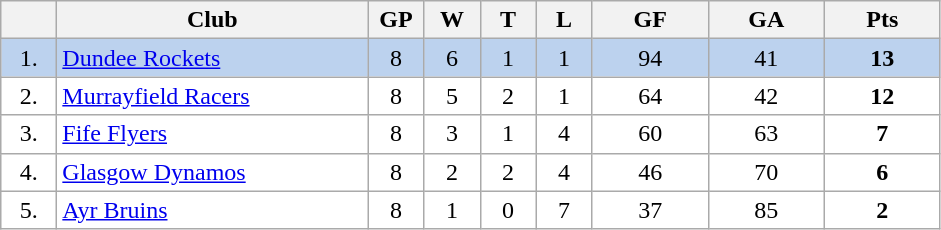<table class="wikitable">
<tr>
<th width="30"></th>
<th width="200">Club</th>
<th width="30">GP</th>
<th width="30">W</th>
<th width="30">T</th>
<th width="30">L</th>
<th width="70">GF</th>
<th width="70">GA</th>
<th width="70">Pts</th>
</tr>
<tr bgcolor="#BCD2EE" align="center">
<td>1.</td>
<td align="left"><a href='#'>Dundee Rockets</a></td>
<td>8</td>
<td>6</td>
<td>1</td>
<td>1</td>
<td>94</td>
<td>41</td>
<td><strong>13</strong></td>
</tr>
<tr bgcolor="#FFFFFF" align="center">
<td>2.</td>
<td align="left"><a href='#'>Murrayfield Racers</a></td>
<td>8</td>
<td>5</td>
<td>2</td>
<td>1</td>
<td>64</td>
<td>42</td>
<td><strong>12</strong></td>
</tr>
<tr bgcolor="#FFFFFF" align="center">
<td>3.</td>
<td align="left"><a href='#'>Fife Flyers</a></td>
<td>8</td>
<td>3</td>
<td>1</td>
<td>4</td>
<td>60</td>
<td>63</td>
<td><strong>7</strong></td>
</tr>
<tr bgcolor="#FFFFFF" align="center">
<td>4.</td>
<td align="left"><a href='#'>Glasgow Dynamos</a></td>
<td>8</td>
<td>2</td>
<td>2</td>
<td>4</td>
<td>46</td>
<td>70</td>
<td><strong>6</strong></td>
</tr>
<tr bgcolor="#FFFFFF" align="center">
<td>5.</td>
<td align="left"><a href='#'>Ayr Bruins</a></td>
<td>8</td>
<td>1</td>
<td>0</td>
<td>7</td>
<td>37</td>
<td>85</td>
<td><strong>2</strong></td>
</tr>
</table>
